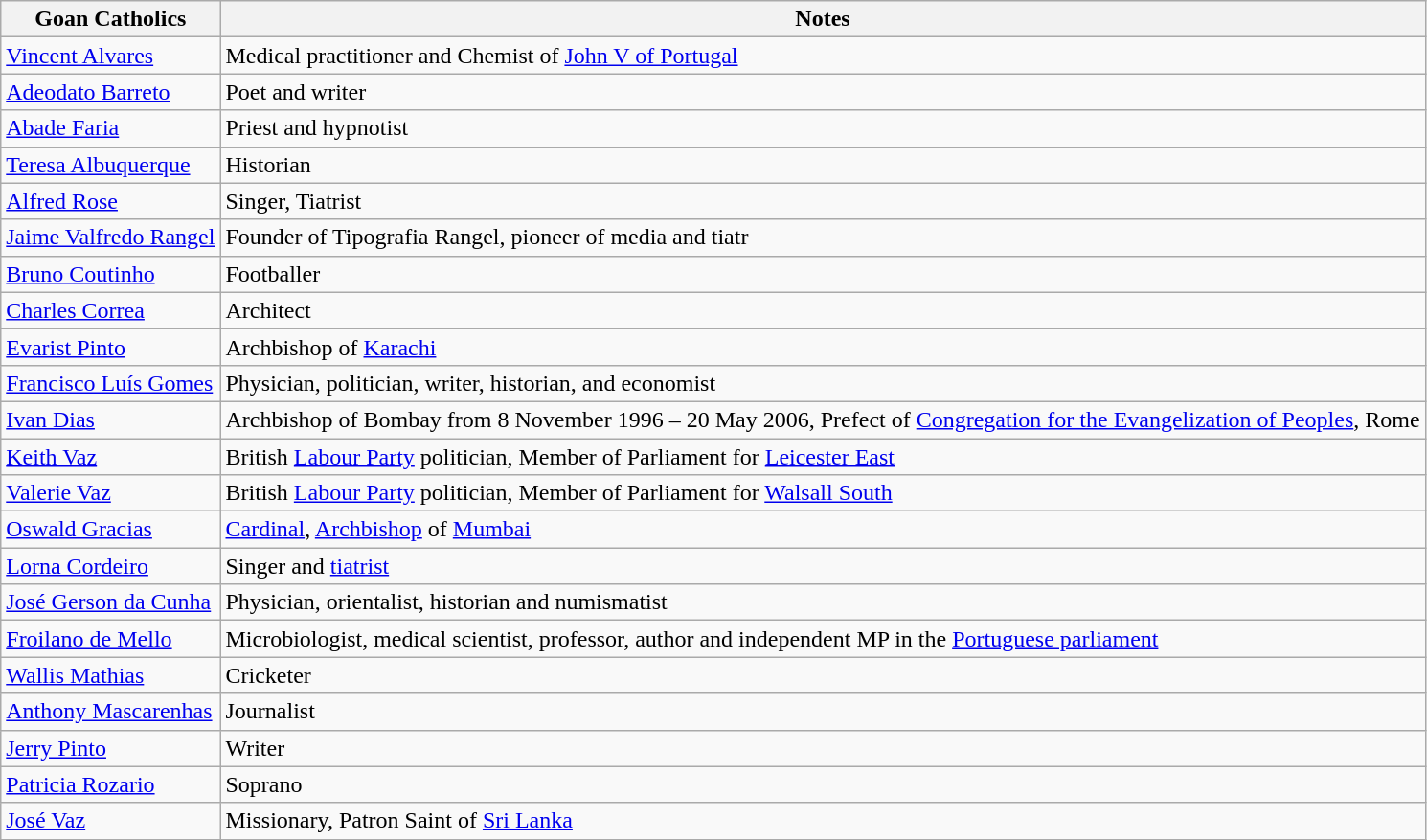<table class="wikitable">
<tr>
<th>Goan Catholics</th>
<th>Notes</th>
</tr>
<tr>
<td><a href='#'>Vincent Alvares</a></td>
<td>Medical practitioner and Chemist of <a href='#'>John V of Portugal</a></td>
</tr>
<tr>
<td><a href='#'>Adeodato Barreto</a></td>
<td>Poet and writer</td>
</tr>
<tr>
<td><a href='#'>Abade Faria</a></td>
<td>Priest and hypnotist</td>
</tr>
<tr>
<td><a href='#'>Teresa Albuquerque</a></td>
<td>Historian</td>
</tr>
<tr>
<td><a href='#'>Alfred Rose</a></td>
<td>Singer, Tiatrist</td>
</tr>
<tr>
<td><a href='#'>Jaime Valfredo Rangel</a></td>
<td>Founder of Tipografia Rangel, pioneer of media and tiatr</td>
</tr>
<tr>
<td><a href='#'>Bruno Coutinho</a></td>
<td>Footballer</td>
</tr>
<tr>
<td><a href='#'>Charles Correa</a></td>
<td>Architect</td>
</tr>
<tr>
<td><a href='#'>Evarist Pinto</a></td>
<td>Archbishop of <a href='#'>Karachi</a></td>
</tr>
<tr>
<td><a href='#'>Francisco Luís Gomes</a></td>
<td>Physician, politician, writer, historian, and economist</td>
</tr>
<tr>
<td><a href='#'>Ivan Dias</a></td>
<td>Archbishop of Bombay from 8 November 1996 – 20 May 2006, Prefect of <a href='#'>Congregation for the Evangelization of Peoples</a>, Rome</td>
</tr>
<tr>
<td><a href='#'>Keith Vaz</a></td>
<td>British <a href='#'>Labour Party</a> politician, Member of Parliament for <a href='#'>Leicester East</a></td>
</tr>
<tr>
<td><a href='#'>Valerie Vaz</a></td>
<td>British <a href='#'>Labour Party</a> politician, Member of Parliament for <a href='#'>Walsall South</a></td>
</tr>
<tr>
<td><a href='#'>Oswald Gracias</a></td>
<td><a href='#'>Cardinal</a>, <a href='#'>Archbishop</a> of <a href='#'>Mumbai</a></td>
</tr>
<tr>
<td><a href='#'>Lorna Cordeiro</a></td>
<td>Singer and <a href='#'>tiatrist</a></td>
</tr>
<tr>
<td><a href='#'>José Gerson da Cunha</a></td>
<td>Physician, orientalist, historian and numismatist</td>
</tr>
<tr>
<td><a href='#'>Froilano de Mello</a></td>
<td>Microbiologist, medical scientist, professor, author and independent MP in the <a href='#'>Portuguese parliament</a></td>
</tr>
<tr>
<td><a href='#'>Wallis Mathias</a></td>
<td>Cricketer</td>
</tr>
<tr>
<td><a href='#'>Anthony Mascarenhas</a></td>
<td>Journalist</td>
</tr>
<tr>
<td><a href='#'>Jerry Pinto</a></td>
<td>Writer</td>
</tr>
<tr>
<td><a href='#'>Patricia Rozario</a></td>
<td>Soprano</td>
</tr>
<tr>
<td><a href='#'>José Vaz</a></td>
<td>Missionary, Patron Saint of <a href='#'>Sri Lanka</a></td>
</tr>
</table>
